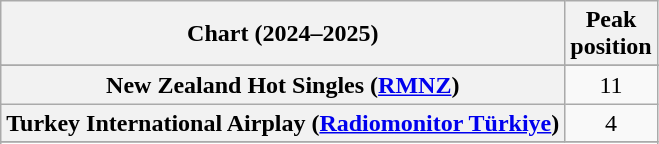<table class="wikitable sortable plainrowheaders" style="text-align:center">
<tr>
<th scope="col">Chart (2024–2025)</th>
<th scope="col">Peak<br>position</th>
</tr>
<tr>
</tr>
<tr>
<th scope="row">New Zealand Hot Singles (<a href='#'>RMNZ</a>)</th>
<td>11</td>
</tr>
<tr>
<th scope="row">Turkey International Airplay (<a href='#'>Radiomonitor Türkiye</a>)</th>
<td>4</td>
</tr>
<tr>
</tr>
<tr>
</tr>
<tr>
</tr>
<tr>
</tr>
</table>
